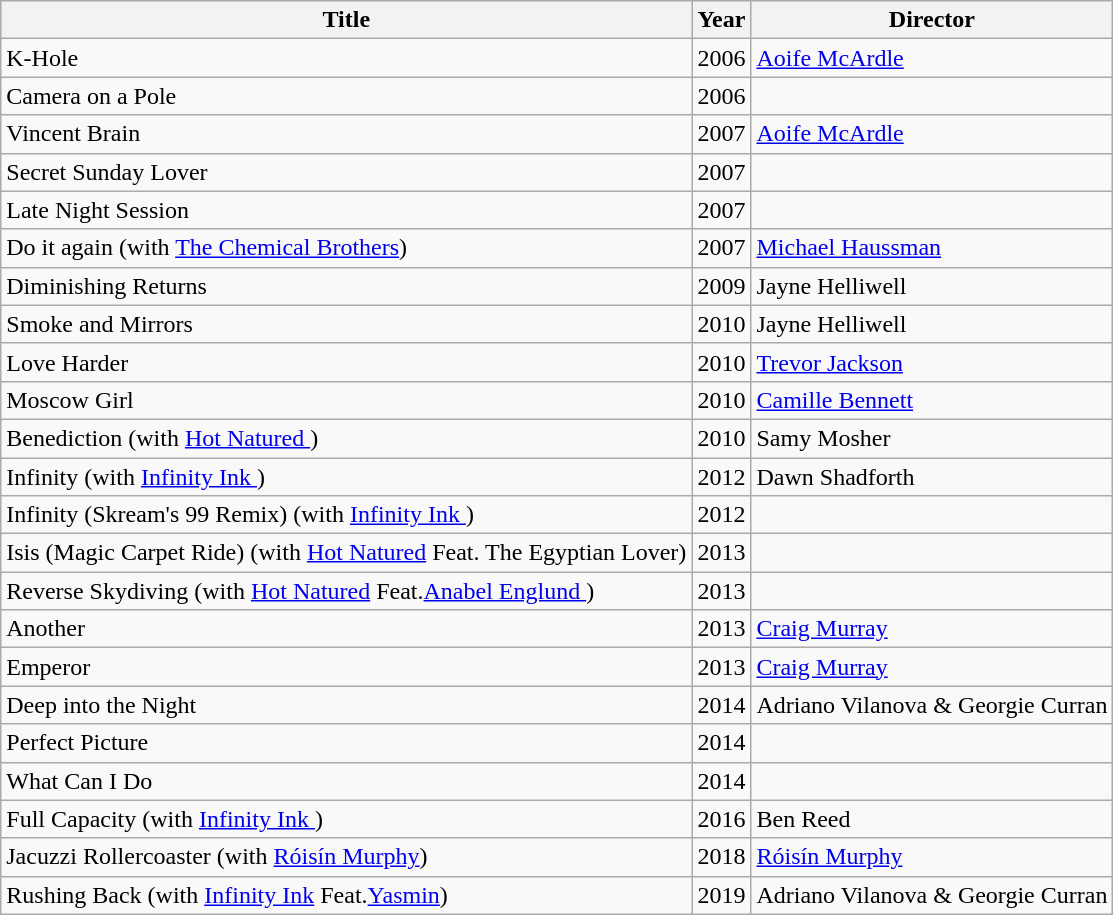<table class="wikitable">
<tr>
<th>Title</th>
<th>Year</th>
<th>Director</th>
</tr>
<tr>
<td>K-Hole</td>
<td>2006</td>
<td><a href='#'>Aoife McArdle</a></td>
</tr>
<tr>
<td>Camera on a Pole</td>
<td>2006</td>
<td></td>
</tr>
<tr>
<td>Vincent Brain</td>
<td>2007</td>
<td><a href='#'>Aoife McArdle</a></td>
</tr>
<tr>
<td>Secret Sunday Lover</td>
<td>2007</td>
<td></td>
</tr>
<tr>
<td>Late Night Session</td>
<td>2007</td>
<td></td>
</tr>
<tr>
<td>Do it again (with <a href='#'>The Chemical Brothers</a>)</td>
<td>2007</td>
<td><a href='#'>Michael Haussman</a></td>
</tr>
<tr>
<td>Diminishing Returns</td>
<td>2009</td>
<td>Jayne Helliwell</td>
</tr>
<tr>
<td>Smoke and Mirrors</td>
<td>2010</td>
<td>Jayne Helliwell</td>
</tr>
<tr>
<td>Love Harder</td>
<td>2010</td>
<td><a href='#'>Trevor Jackson</a></td>
</tr>
<tr>
<td>Moscow Girl</td>
<td>2010</td>
<td><a href='#'>Camille Bennett</a></td>
</tr>
<tr>
<td>Benediction (with <a href='#'>Hot Natured </a>)</td>
<td>2010</td>
<td>Samy Mosher</td>
</tr>
<tr>
<td>Infinity (with <a href='#'>Infinity Ink </a>)</td>
<td>2012</td>
<td>Dawn Shadforth</td>
</tr>
<tr>
<td>Infinity (Skream's 99 Remix) (with <a href='#'>Infinity Ink </a>)</td>
<td>2012</td>
<td></td>
</tr>
<tr>
<td>Isis (Magic Carpet Ride)  (with <a href='#'>Hot Natured</a> Feat. The Egyptian Lover)</td>
<td>2013</td>
<td></td>
</tr>
<tr>
<td>Reverse Skydiving   (with <a href='#'>Hot Natured</a> Feat.<a href='#'>Anabel Englund </a>)</td>
<td>2013</td>
<td></td>
</tr>
<tr>
<td>Another</td>
<td>2013</td>
<td><a href='#'>Craig Murray</a></td>
</tr>
<tr>
<td>Emperor</td>
<td>2013</td>
<td><a href='#'>Craig Murray</a></td>
</tr>
<tr>
<td>Deep into the Night</td>
<td>2014</td>
<td>Adriano Vilanova & Georgie Curran</td>
</tr>
<tr>
<td>Perfect Picture</td>
<td>2014</td>
<td></td>
</tr>
<tr>
<td>What Can I Do</td>
<td>2014</td>
<td></td>
</tr>
<tr>
<td>Full Capacity (with <a href='#'>Infinity Ink </a>)</td>
<td>2016</td>
<td>Ben Reed</td>
</tr>
<tr>
<td>Jacuzzi Rollercoaster (with <a href='#'>Róisín Murphy</a>)</td>
<td>2018</td>
<td><a href='#'>Róisín Murphy</a></td>
</tr>
<tr>
<td>Rushing Back (with <a href='#'>Infinity Ink</a> Feat.<a href='#'>Yasmin</a>)</td>
<td>2019</td>
<td>Adriano Vilanova & Georgie Curran</td>
</tr>
</table>
